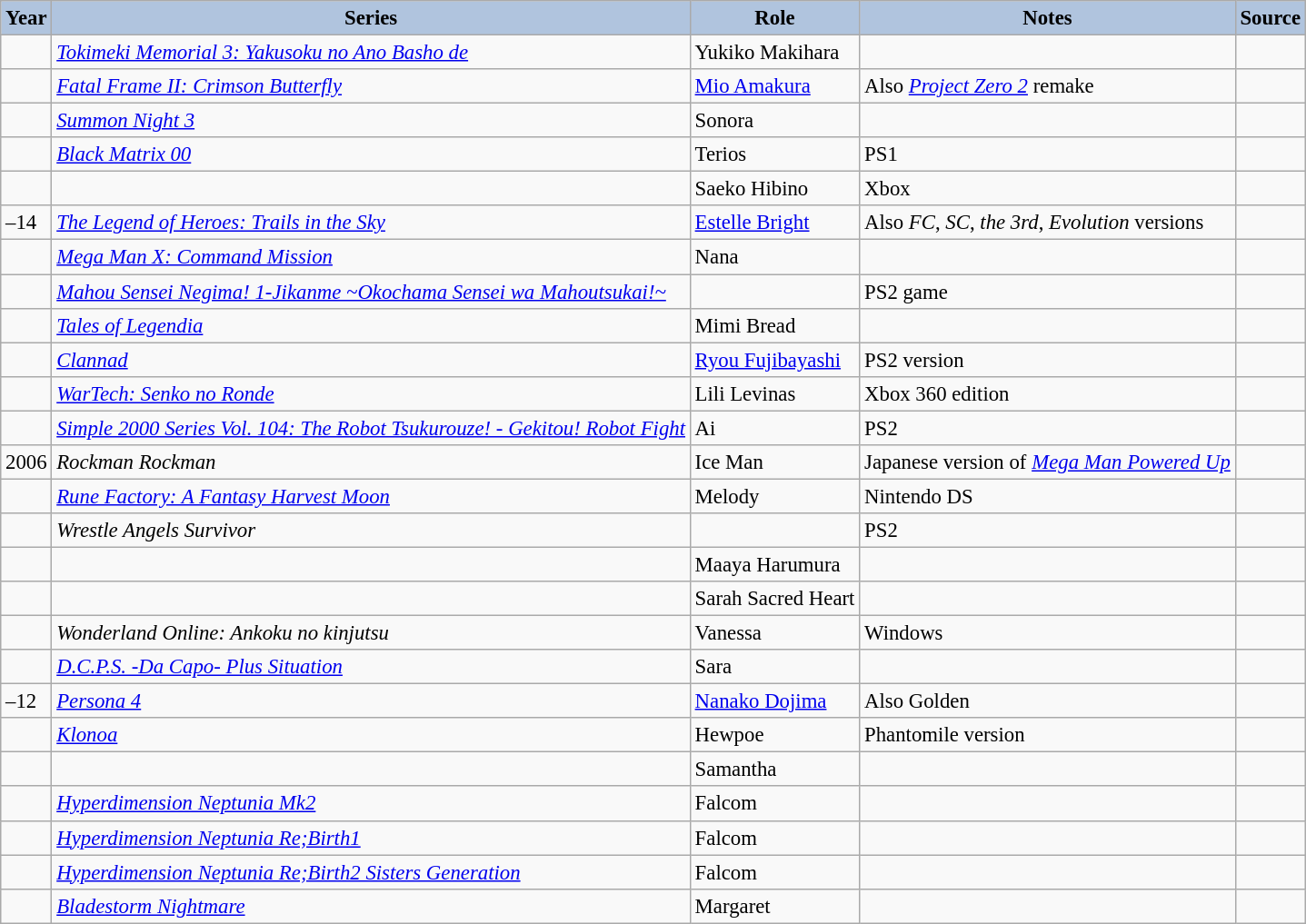<table class="wikitable sortable plainrowheaders" style="width=95%;  font-size: 95%;">
<tr>
<th style="background:#b0c4de;">Year</th>
<th style="background:#b0c4de;">Series</th>
<th style="background:#b0c4de;">Role </th>
<th style="background:#b0c4de;" class="unsortable">Notes </th>
<th style="background:#b0c4de;" class="unsortable">Source</th>
</tr>
<tr>
<td></td>
<td><em><a href='#'>Tokimeki Memorial 3: Yakusoku no Ano Basho de</a></em></td>
<td>Yukiko Makihara</td>
<td> </td>
<td></td>
</tr>
<tr>
<td></td>
<td><em><a href='#'>Fatal Frame II: Crimson Butterfly</a></em></td>
<td><a href='#'>Mio Amakura</a></td>
<td>Also <em><a href='#'>Project Zero 2</a></em> remake</td>
<td></td>
</tr>
<tr>
<td></td>
<td><em><a href='#'>Summon Night 3</a></em></td>
<td>Sonora</td>
<td> </td>
<td> </td>
</tr>
<tr>
<td></td>
<td><em><a href='#'>Black Matrix 00</a></em></td>
<td>Terios</td>
<td>PS1</td>
<td> </td>
</tr>
<tr>
<td></td>
<td><em></em></td>
<td>Saeko Hibino</td>
<td>Xbox</td>
<td> </td>
</tr>
<tr>
<td>–14</td>
<td><em><a href='#'>The Legend of Heroes: Trails in the Sky</a></em></td>
<td><a href='#'>Estelle Bright</a></td>
<td>Also <em>FC</em>, <em>SC</em>, <em>the 3rd</em>, <em>Evolution</em> versions</td>
<td></td>
</tr>
<tr>
<td></td>
<td><em><a href='#'>Mega Man X: Command Mission</a></em></td>
<td>Nana</td>
<td> </td>
<td></td>
</tr>
<tr>
<td></td>
<td><em><a href='#'>Mahou Sensei Negima! 1-Jikanme ~Okochama Sensei wa Mahoutsukai!~</a></em></td>
<td> </td>
<td>PS2 game</td>
<td></td>
</tr>
<tr>
<td></td>
<td><em><a href='#'>Tales of Legendia</a></em></td>
<td>Mimi Bread</td>
<td> </td>
<td> </td>
</tr>
<tr>
<td></td>
<td><em><a href='#'>Clannad</a></em></td>
<td><a href='#'>Ryou Fujibayashi</a></td>
<td>PS2 version</td>
<td> </td>
</tr>
<tr>
<td></td>
<td><em><a href='#'>WarTech: Senko no Ronde</a></em></td>
<td>Lili Levinas</td>
<td>Xbox 360 edition</td>
<td> </td>
</tr>
<tr>
<td></td>
<td><em><a href='#'>Simple 2000 Series Vol. 104: The Robot Tsukurouze! - Gekitou! Robot Fight</a></em></td>
<td>Ai</td>
<td>PS2</td>
<td></td>
</tr>
<tr>
<td>2006</td>
<td><em>Rockman Rockman</em></td>
<td>Ice Man</td>
<td>Japanese version of <em><a href='#'>Mega Man Powered Up</a></em></td>
</tr>
<tr>
<td></td>
<td><em><a href='#'>Rune Factory: A Fantasy Harvest Moon</a></em></td>
<td>Melody</td>
<td>Nintendo DS</td>
<td></td>
</tr>
<tr>
<td></td>
<td><em>Wrestle Angels Survivor</em></td>
<td> </td>
<td>PS2</td>
<td></td>
</tr>
<tr>
<td></td>
<td><em></em></td>
<td>Maaya Harumura</td>
<td> </td>
<td> </td>
</tr>
<tr>
<td></td>
<td><em></em></td>
<td>Sarah Sacred Heart</td>
<td> </td>
<td></td>
</tr>
<tr>
<td></td>
<td><em>Wonderland Online: Ankoku no kinjutsu</em></td>
<td>Vanessa</td>
<td>Windows</td>
<td></td>
</tr>
<tr>
<td></td>
<td><em><a href='#'>D.C.P.S. -Da Capo- Plus Situation</a></em></td>
<td>Sara</td>
<td> </td>
<td></td>
</tr>
<tr>
<td>–12</td>
<td><em><a href='#'>Persona 4</a></em></td>
<td><a href='#'>Nanako Dojima</a></td>
<td>Also Golden</td>
<td></td>
</tr>
<tr>
<td></td>
<td><em><a href='#'>Klonoa</a></em></td>
<td>Hewpoe</td>
<td>Phantomile version</td>
<td></td>
</tr>
<tr>
<td></td>
<td><em></em></td>
<td>Samantha</td>
<td> </td>
<td></td>
</tr>
<tr>
<td></td>
<td><em><a href='#'>Hyperdimension Neptunia Mk2</a></em></td>
<td>Falcom</td>
<td> </td>
<td></td>
</tr>
<tr>
<td></td>
<td><em><a href='#'>Hyperdimension Neptunia Re;Birth1</a></em></td>
<td>Falcom</td>
<td> </td>
<td></td>
</tr>
<tr>
<td></td>
<td><em><a href='#'>Hyperdimension Neptunia Re;Birth2 Sisters Generation</a></em></td>
<td>Falcom</td>
<td> </td>
<td></td>
</tr>
<tr>
<td></td>
<td><em><a href='#'>Bladestorm Nightmare</a></em></td>
<td>Margaret</td>
<td> </td>
<td><br></td>
</tr>
</table>
